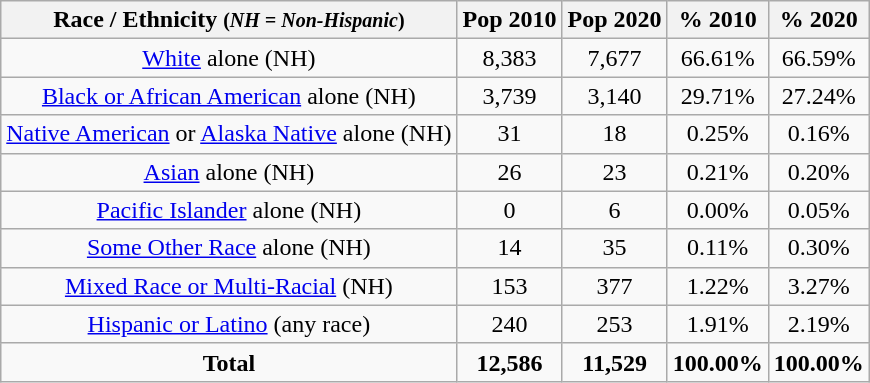<table class="wikitable" style="text-align:center;">
<tr>
<th>Race / Ethnicity <small>(<em>NH = Non-Hispanic</em>)</small></th>
<th>Pop 2010</th>
<th>Pop 2020</th>
<th>% 2010</th>
<th>% 2020</th>
</tr>
<tr>
<td><a href='#'>White</a> alone (NH)</td>
<td>8,383</td>
<td>7,677</td>
<td>66.61%</td>
<td>66.59%</td>
</tr>
<tr>
<td><a href='#'>Black or African American</a> alone (NH)</td>
<td>3,739</td>
<td>3,140</td>
<td>29.71%</td>
<td>27.24%</td>
</tr>
<tr>
<td><a href='#'>Native American</a> or <a href='#'>Alaska Native</a> alone (NH)</td>
<td>31</td>
<td>18</td>
<td>0.25%</td>
<td>0.16%</td>
</tr>
<tr>
<td><a href='#'>Asian</a> alone (NH)</td>
<td>26</td>
<td>23</td>
<td>0.21%</td>
<td>0.20%</td>
</tr>
<tr>
<td><a href='#'>Pacific Islander</a> alone (NH)</td>
<td>0</td>
<td>6</td>
<td>0.00%</td>
<td>0.05%</td>
</tr>
<tr>
<td><a href='#'>Some Other Race</a> alone (NH)</td>
<td>14</td>
<td>35</td>
<td>0.11%</td>
<td>0.30%</td>
</tr>
<tr>
<td><a href='#'>Mixed Race or Multi-Racial</a> (NH)</td>
<td>153</td>
<td>377</td>
<td>1.22%</td>
<td>3.27%</td>
</tr>
<tr>
<td><a href='#'>Hispanic or Latino</a> (any race)</td>
<td>240</td>
<td>253</td>
<td>1.91%</td>
<td>2.19%</td>
</tr>
<tr>
<td><strong>Total</strong></td>
<td><strong>12,586</strong></td>
<td><strong>11,529</strong></td>
<td><strong>100.00%</strong></td>
<td><strong>100.00%</strong></td>
</tr>
</table>
